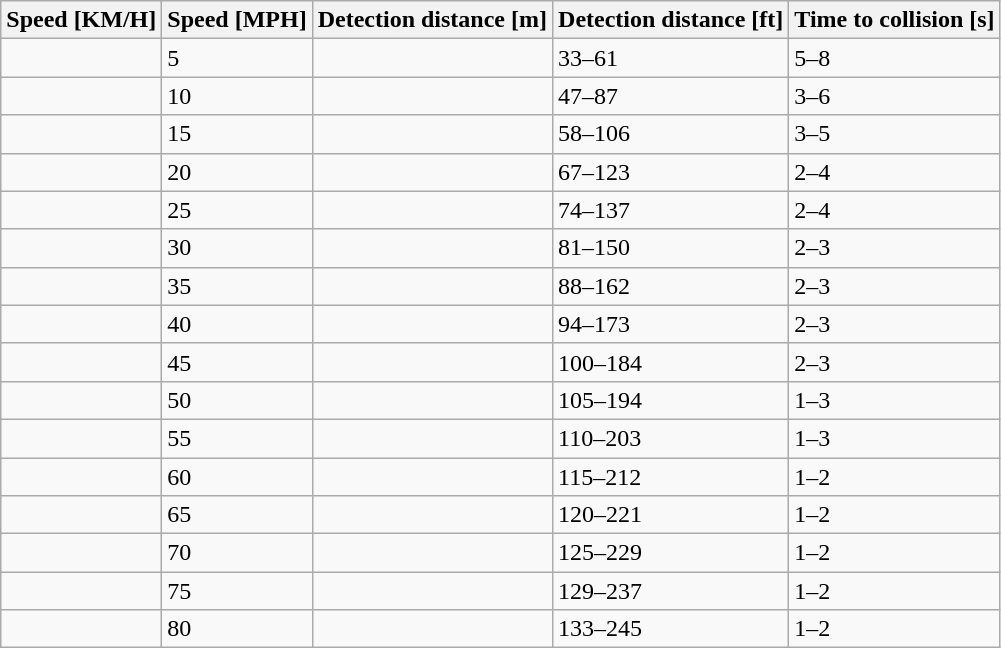<table class="wikitable">
<tr>
<th>Speed [KM/H]</th>
<th>Speed [MPH]</th>
<th>Detection distance [m]</th>
<th>Detection distance [ft]</th>
<th>Time to collision [s]</th>
</tr>
<tr>
<td></td>
<td>5</td>
<td></td>
<td>33–61</td>
<td>5–8</td>
</tr>
<tr>
<td></td>
<td>10</td>
<td></td>
<td>47–87</td>
<td>3–6</td>
</tr>
<tr>
<td></td>
<td>15</td>
<td></td>
<td>58–106</td>
<td>3–5</td>
</tr>
<tr>
<td></td>
<td>20</td>
<td></td>
<td>67–123</td>
<td>2–4</td>
</tr>
<tr>
<td></td>
<td>25</td>
<td></td>
<td>74–137</td>
<td>2–4</td>
</tr>
<tr>
<td></td>
<td>30</td>
<td></td>
<td>81–150</td>
<td>2–3</td>
</tr>
<tr>
<td></td>
<td>35</td>
<td></td>
<td>88–162</td>
<td>2–3</td>
</tr>
<tr>
<td></td>
<td>40</td>
<td></td>
<td>94–173</td>
<td>2–3</td>
</tr>
<tr>
<td></td>
<td>45</td>
<td></td>
<td>100–184</td>
<td>2–3</td>
</tr>
<tr>
<td></td>
<td>50</td>
<td></td>
<td>105–194</td>
<td>1–3</td>
</tr>
<tr>
<td></td>
<td>55</td>
<td></td>
<td>110–203</td>
<td>1–3</td>
</tr>
<tr>
<td></td>
<td>60</td>
<td></td>
<td>115–212</td>
<td>1–2</td>
</tr>
<tr>
<td></td>
<td>65</td>
<td></td>
<td>120–221</td>
<td>1–2</td>
</tr>
<tr>
<td></td>
<td>70</td>
<td></td>
<td>125–229</td>
<td>1–2</td>
</tr>
<tr>
<td></td>
<td>75</td>
<td></td>
<td>129–237</td>
<td>1–2</td>
</tr>
<tr>
<td></td>
<td>80</td>
<td></td>
<td>133–245</td>
<td>1–2</td>
</tr>
</table>
